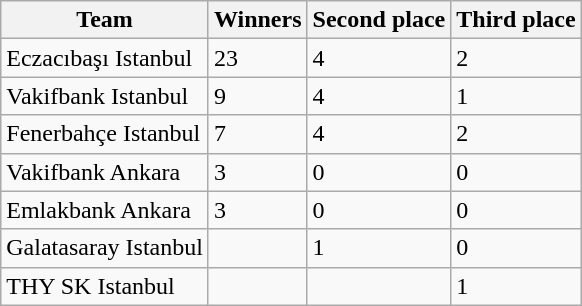<table class="wikitable">
<tr>
<th>Team</th>
<th>Winners</th>
<th>Second place</th>
<th>Third place</th>
</tr>
<tr>
<td>Eczacıbaşı Istanbul</td>
<td>23</td>
<td>4</td>
<td>2</td>
</tr>
<tr>
<td>Vakifbank Istanbul</td>
<td>9</td>
<td>4</td>
<td>1</td>
</tr>
<tr>
<td>Fenerbahçe Istanbul</td>
<td>7</td>
<td>4</td>
<td>2</td>
</tr>
<tr>
<td>Vakifbank Ankara</td>
<td>3</td>
<td>0</td>
<td>0</td>
</tr>
<tr>
<td>Emlakbank Ankara</td>
<td>3</td>
<td>0</td>
<td>0</td>
</tr>
<tr>
<td>Galatasaray Istanbul</td>
<td></td>
<td>1</td>
<td>0</td>
</tr>
<tr>
<td>THY SK Istanbul</td>
<td></td>
<td></td>
<td>1</td>
</tr>
</table>
